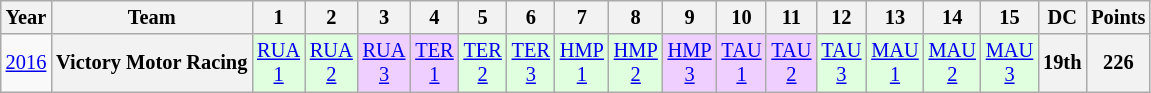<table class="wikitable" style="text-align:center; font-size:85%">
<tr>
<th>Year</th>
<th>Team</th>
<th>1</th>
<th>2</th>
<th>3</th>
<th>4</th>
<th>5</th>
<th>6</th>
<th>7</th>
<th>8</th>
<th>9</th>
<th>10</th>
<th>11</th>
<th>12</th>
<th>13</th>
<th>14</th>
<th>15</th>
<th>DC</th>
<th>Points</th>
</tr>
<tr>
<td><a href='#'>2016</a></td>
<th nowrap>Victory Motor Racing</th>
<td style="background:#DFFFDF;"><a href='#'>RUA<br>1</a><br></td>
<td style="background:#DFFFDF;"><a href='#'>RUA<br>2</a><br></td>
<td style="background:#EFCFFF;"><a href='#'>RUA<br>3</a><br></td>
<td style="background:#EFCFFF;"><a href='#'>TER<br>1</a><br></td>
<td style="background:#DFFFDF;"><a href='#'>TER<br>2</a><br></td>
<td style="background:#DFFFDF;"><a href='#'>TER<br>3</a><br></td>
<td style="background:#DFFFDF;"><a href='#'>HMP<br>1</a><br></td>
<td style="background:#DFFFDF;"><a href='#'>HMP<br>2</a><br></td>
<td style="background:#EFCFFF;"><a href='#'>HMP<br>3</a><br></td>
<td style="background:#EFCFFF;"><a href='#'>TAU<br>1</a><br></td>
<td style="background:#EFCFFF;"><a href='#'>TAU<br>2</a><br></td>
<td style="background:#DFFFDF;"><a href='#'>TAU<br>3</a><br></td>
<td style="background:#DFFFDF;"><a href='#'>MAU<br>1</a><br></td>
<td style="background:#DFFFDF;"><a href='#'>MAU<br>2</a><br></td>
<td style="background:#DFFFDF;"><a href='#'>MAU<br>3</a><br></td>
<th>19th</th>
<th>226</th>
</tr>
</table>
